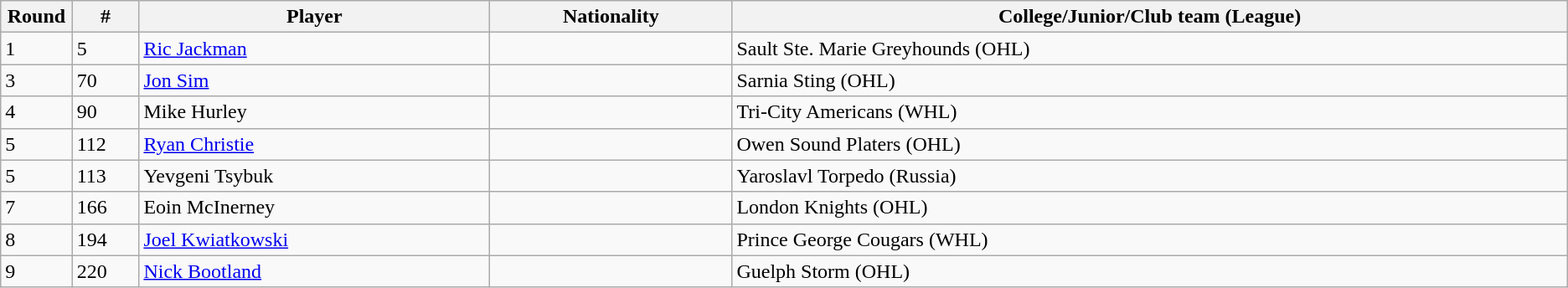<table class="wikitable">
<tr align="center">
<th bgcolor="#DDDDFF" width="4.0%">Round</th>
<th bgcolor="#DDDDFF" width="4.0%">#</th>
<th bgcolor="#DDDDFF" width="21.0%">Player</th>
<th bgcolor="#DDDDFF" width="14.5%">Nationality</th>
<th bgcolor="#DDDDFF" width="50.0%">College/Junior/Club team (League)</th>
</tr>
<tr>
<td>1</td>
<td>5</td>
<td><a href='#'>Ric Jackman</a></td>
<td></td>
<td>Sault Ste. Marie Greyhounds (OHL)</td>
</tr>
<tr>
<td>3</td>
<td>70</td>
<td><a href='#'>Jon Sim</a></td>
<td></td>
<td>Sarnia Sting (OHL)</td>
</tr>
<tr>
<td>4</td>
<td>90</td>
<td>Mike Hurley</td>
<td></td>
<td>Tri-City Americans (WHL)</td>
</tr>
<tr>
<td>5</td>
<td>112</td>
<td><a href='#'>Ryan Christie</a></td>
<td></td>
<td>Owen Sound Platers (OHL)</td>
</tr>
<tr>
<td>5</td>
<td>113</td>
<td>Yevgeni Tsybuk</td>
<td></td>
<td>Yaroslavl Torpedo (Russia)</td>
</tr>
<tr>
<td>7</td>
<td>166</td>
<td>Eoin McInerney</td>
<td></td>
<td>London Knights (OHL)</td>
</tr>
<tr>
<td>8</td>
<td>194</td>
<td><a href='#'>Joel Kwiatkowski</a></td>
<td></td>
<td>Prince George Cougars (WHL)</td>
</tr>
<tr>
<td>9</td>
<td>220</td>
<td><a href='#'>Nick Bootland</a></td>
<td></td>
<td>Guelph Storm (OHL)</td>
</tr>
</table>
